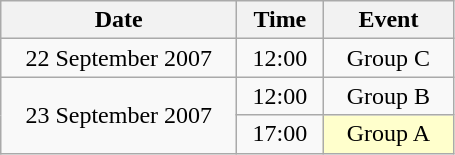<table class = "wikitable" style="text-align:center;">
<tr>
<th width=150>Date</th>
<th width=50>Time</th>
<th width=80>Event</th>
</tr>
<tr>
<td>22 September 2007</td>
<td>12:00</td>
<td>Group C</td>
</tr>
<tr>
<td rowspan=2>23 September 2007</td>
<td>12:00</td>
<td>Group B</td>
</tr>
<tr>
<td>17:00</td>
<td bgcolor=ffffcc>Group A</td>
</tr>
</table>
